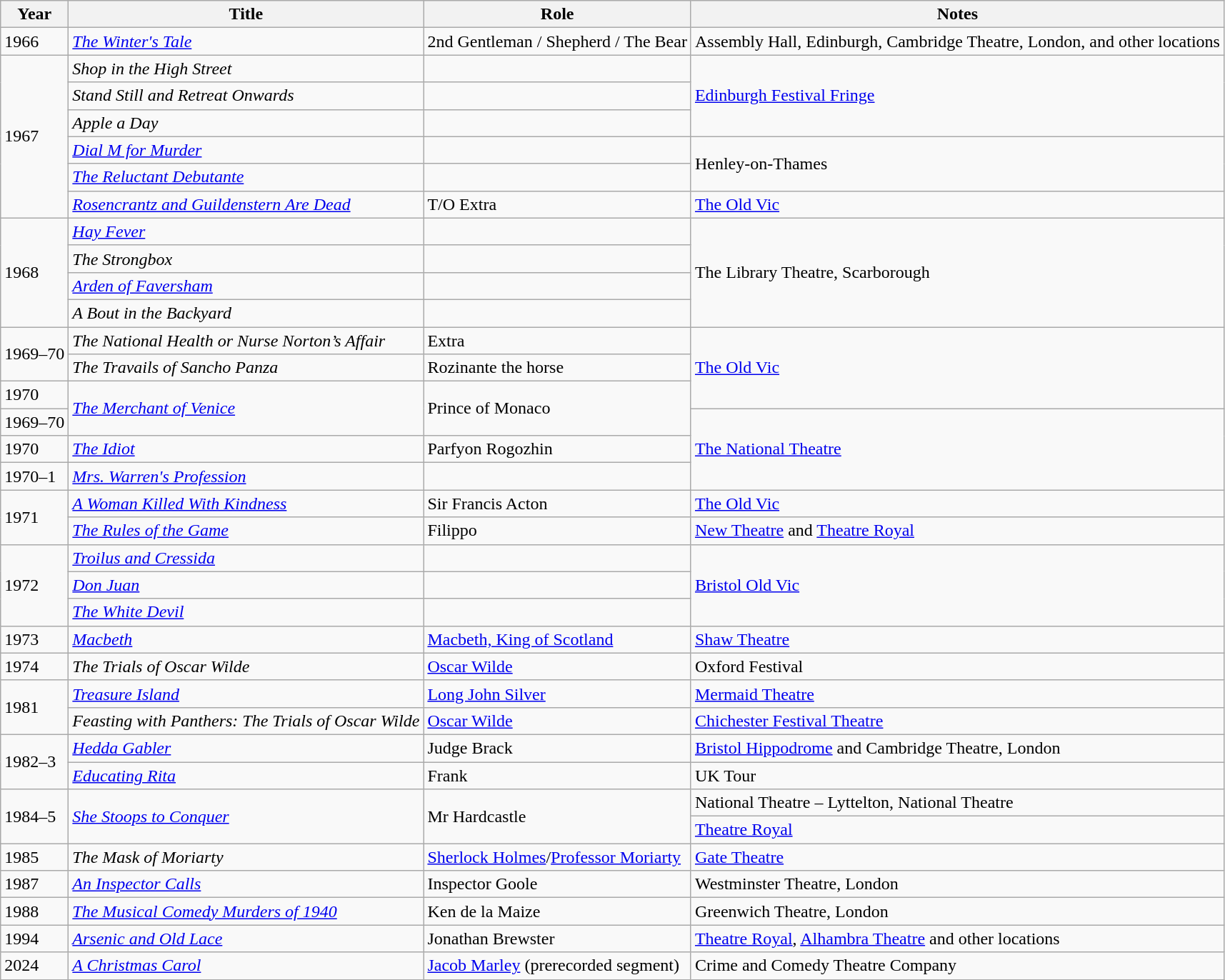<table class="wikitable">
<tr>
<th>Year</th>
<th>Title</th>
<th>Role</th>
<th>Notes</th>
</tr>
<tr>
<td>1966</td>
<td><em><a href='#'>The Winter's Tale</a></em></td>
<td>2nd Gentleman / Shepherd / The Bear</td>
<td>Assembly Hall, Edinburgh, Cambridge Theatre, London, and other locations</td>
</tr>
<tr>
<td rowspan="6">1967</td>
<td><em>Shop in the High Street</em></td>
<td></td>
<td rowspan="3"><a href='#'>Edinburgh Festival Fringe</a></td>
</tr>
<tr>
<td><em>Stand Still and Retreat Onwards</em></td>
<td></td>
</tr>
<tr>
<td><em>Apple a Day</em></td>
<td></td>
</tr>
<tr>
<td><em><a href='#'>Dial M for Murder</a></em></td>
<td></td>
<td rowspan="2">Henley-on-Thames</td>
</tr>
<tr>
<td><em><a href='#'>The Reluctant Debutante</a></em></td>
<td></td>
</tr>
<tr>
<td><em><a href='#'>Rosencrantz and Guildenstern Are Dead</a></em></td>
<td>T/O Extra</td>
<td><a href='#'>The Old Vic</a></td>
</tr>
<tr>
<td rowspan="4">1968</td>
<td><a href='#'><em>Hay Fever</em></a></td>
<td></td>
<td rowspan="4">The Library Theatre, Scarborough</td>
</tr>
<tr>
<td><em>The Strongbox</em></td>
<td></td>
</tr>
<tr>
<td><em><a href='#'>Arden of Faversham</a></em></td>
<td></td>
</tr>
<tr>
<td><em>A Bout in the Backyard</em></td>
<td></td>
</tr>
<tr>
<td rowspan="2">1969–70</td>
<td><em>The National Health or Nurse Norton’s Affair</em></td>
<td>Extra</td>
<td rowspan="3"><a href='#'>The Old Vic</a></td>
</tr>
<tr>
<td><em>The Travails of Sancho Panza</em></td>
<td>Rozinante the horse</td>
</tr>
<tr>
<td>1970</td>
<td rowspan="2"><em><a href='#'>The Merchant of Venice</a></em></td>
<td rowspan="2">Prince of Monaco</td>
</tr>
<tr>
<td>1969–70</td>
<td rowspan="3"><a href='#'>The National Theatre</a></td>
</tr>
<tr>
<td>1970</td>
<td><em><a href='#'>The Idiot</a></em></td>
<td>Parfyon Rogozhin</td>
</tr>
<tr>
<td>1970–1</td>
<td><em><a href='#'>Mrs. Warren's Profession</a></em></td>
<td></td>
</tr>
<tr>
<td rowspan="2">1971</td>
<td><em><a href='#'>A Woman Killed With Kindness</a></em></td>
<td>Sir Francis Acton</td>
<td><a href='#'>The Old Vic</a></td>
</tr>
<tr>
<td><em><a href='#'>The Rules of the Game</a></em></td>
<td>Filippo</td>
<td><a href='#'>New Theatre</a> and <a href='#'>Theatre Royal</a></td>
</tr>
<tr>
<td rowspan="3">1972</td>
<td><em><a href='#'>Troilus and Cressida</a></em></td>
<td></td>
<td rowspan="3"><a href='#'>Bristol Old Vic</a></td>
</tr>
<tr>
<td><em><a href='#'>Don Juan</a></em></td>
<td></td>
</tr>
<tr>
<td><em><a href='#'>The White Devil</a></em></td>
<td></td>
</tr>
<tr>
<td>1973</td>
<td><em><a href='#'>Macbeth</a></em></td>
<td><a href='#'>Macbeth, King of Scotland</a></td>
<td><a href='#'>Shaw Theatre</a></td>
</tr>
<tr>
<td>1974</td>
<td><em>The Trials of Oscar Wilde</em></td>
<td><a href='#'>Oscar Wilde</a></td>
<td>Oxford Festival</td>
</tr>
<tr>
<td rowspan="2">1981</td>
<td><em><a href='#'>Treasure Island</a></em></td>
<td><a href='#'>Long John Silver</a></td>
<td><a href='#'>Mermaid Theatre</a></td>
</tr>
<tr>
<td><em>Feasting with Panthers: The Trials of Oscar Wilde</em></td>
<td><a href='#'>Oscar Wilde</a></td>
<td><a href='#'>Chichester Festival Theatre</a></td>
</tr>
<tr>
<td rowspan="2">1982–3</td>
<td><em><a href='#'>Hedda Gabler</a></em></td>
<td>Judge Brack</td>
<td><a href='#'>Bristol Hippodrome</a> and Cambridge Theatre, London</td>
</tr>
<tr>
<td><em><a href='#'>Educating Rita</a></em></td>
<td>Frank</td>
<td>UK Tour</td>
</tr>
<tr>
<td rowspan="2">1984–5</td>
<td rowspan="2"><em><a href='#'>She Stoops to Conquer</a></em></td>
<td rowspan="2">Mr Hardcastle</td>
<td>National Theatre – Lyttelton, National Theatre</td>
</tr>
<tr>
<td><a href='#'>Theatre Royal</a></td>
</tr>
<tr>
<td>1985</td>
<td><em>The Mask of Moriarty</em></td>
<td><a href='#'>Sherlock Holmes</a>/<a href='#'>Professor Moriarty</a></td>
<td><a href='#'>Gate Theatre</a></td>
</tr>
<tr>
<td>1987</td>
<td><em><a href='#'>An Inspector Calls</a></em></td>
<td>Inspector Goole</td>
<td>Westminster Theatre, London</td>
</tr>
<tr>
<td>1988</td>
<td><em><a href='#'>The Musical Comedy Murders of 1940</a></em></td>
<td>Ken de la Maize</td>
<td>Greenwich Theatre, London</td>
</tr>
<tr>
<td>1994</td>
<td><a href='#'><em>Arsenic and Old Lace</em></a></td>
<td>Jonathan Brewster</td>
<td><a href='#'>Theatre Royal</a>, <a href='#'>Alhambra Theatre</a> and other locations</td>
</tr>
<tr>
<td>2024</td>
<td><em><a href='#'>A Christmas Carol</a></em></td>
<td><a href='#'>Jacob Marley</a> (prerecorded segment)</td>
<td>Crime and Comedy Theatre Company</td>
</tr>
</table>
